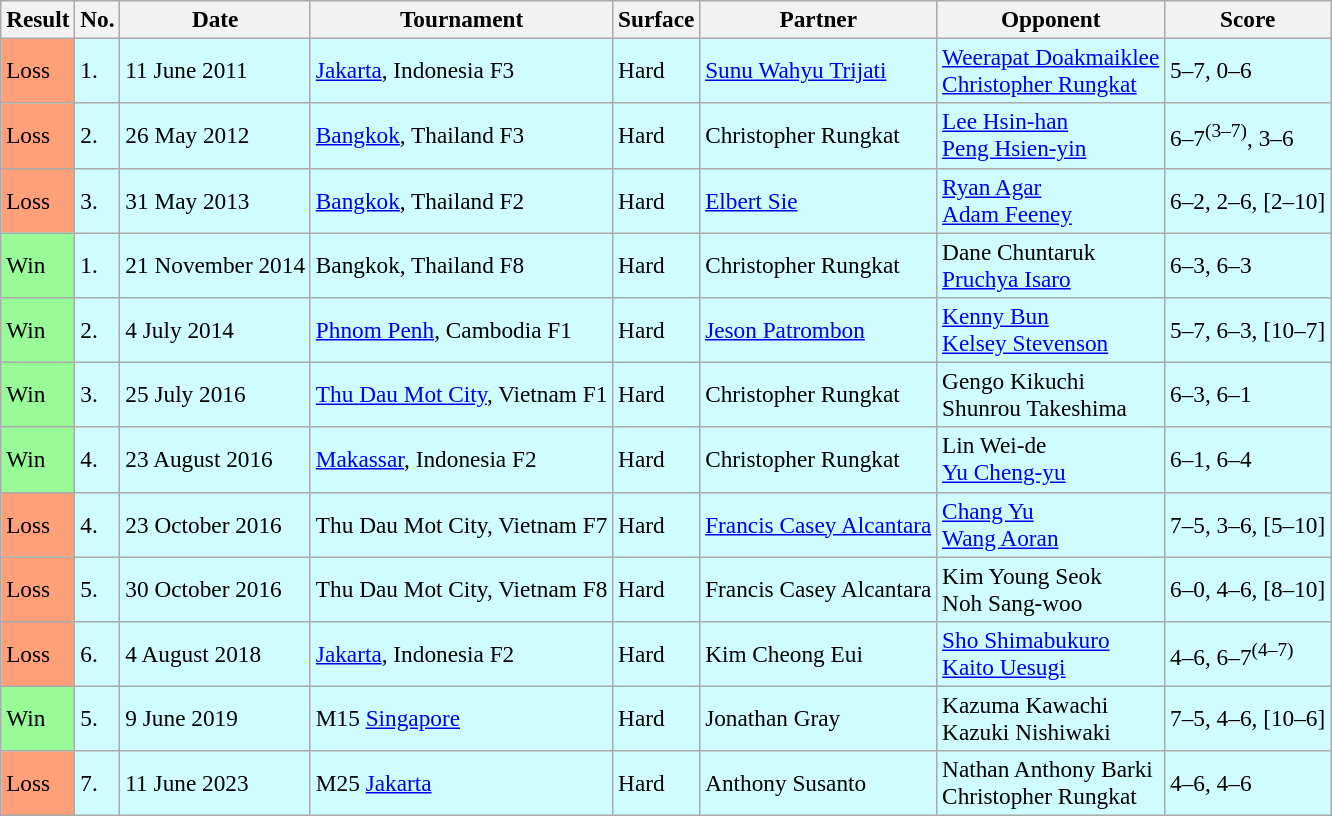<table class="sortable wikitable" style="font-size:97%;">
<tr>
<th>Result</th>
<th>No.</th>
<th>Date</th>
<th>Tournament</th>
<th>Surface</th>
<th>Partner</th>
<th>Opponent</th>
<th>Score</th>
</tr>
<tr bgcolor="CFFCFF">
<td bgcolor="FFA07A">Loss</td>
<td>1.</td>
<td>11 June 2011</td>
<td><a href='#'>Jakarta</a>, Indonesia F3</td>
<td>Hard</td>
<td> <a href='#'>Sunu Wahyu Trijati</a></td>
<td> <a href='#'>Weerapat Doakmaiklee</a><br> <a href='#'>Christopher Rungkat</a></td>
<td>5–7, 0–6</td>
</tr>
<tr bgcolor="CFFCFF">
<td bgcolor="FFA07A">Loss</td>
<td>2.</td>
<td>26 May 2012</td>
<td><a href='#'>Bangkok</a>, Thailand F3</td>
<td>Hard</td>
<td> Christopher Rungkat</td>
<td> <a href='#'>Lee Hsin-han</a><br> <a href='#'>Peng Hsien-yin</a></td>
<td>6–7<sup>(3–7)</sup>, 3–6</td>
</tr>
<tr bgcolor="CFFCFF">
<td bgcolor="FFA07A">Loss</td>
<td>3.</td>
<td>31 May 2013</td>
<td><a href='#'>Bangkok</a>, Thailand F2</td>
<td>Hard</td>
<td> <a href='#'>Elbert Sie</a></td>
<td> <a href='#'>Ryan Agar</a><br> <a href='#'>Adam Feeney</a></td>
<td>6–2, 2–6, [2–10]</td>
</tr>
<tr bgcolor="CFFCFF">
<td bgcolor="98FB98">Win</td>
<td>1.</td>
<td>21 November 2014</td>
<td>Bangkok, Thailand F8</td>
<td>Hard</td>
<td> Christopher Rungkat</td>
<td> Dane Chuntaruk<br> <a href='#'>Pruchya Isaro</a></td>
<td>6–3, 6–3</td>
</tr>
<tr bgcolor="CFFCFF">
<td bgcolor="98FB98">Win</td>
<td>2.</td>
<td>4 July 2014</td>
<td><a href='#'>Phnom Penh</a>, Cambodia F1</td>
<td>Hard</td>
<td> <a href='#'>Jeson Patrombon</a></td>
<td> <a href='#'>Kenny Bun</a><br> <a href='#'>Kelsey Stevenson</a></td>
<td>5–7, 6–3, [10–7]</td>
</tr>
<tr bgcolor="CFFCFF">
<td bgcolor="98FB98">Win</td>
<td>3.</td>
<td>25 July 2016</td>
<td><a href='#'>Thu Dau Mot City</a>, Vietnam F1</td>
<td>Hard</td>
<td> Christopher Rungkat</td>
<td> Gengo Kikuchi<br> Shunrou Takeshima</td>
<td>6–3, 6–1</td>
</tr>
<tr bgcolor="CFFCFF">
<td bgcolor="98FB98">Win</td>
<td>4.</td>
<td>23 August 2016</td>
<td><a href='#'>Makassar</a>, Indonesia F2</td>
<td>Hard</td>
<td> Christopher Rungkat</td>
<td> Lin Wei-de<br> <a href='#'>Yu Cheng-yu</a></td>
<td>6–1, 6–4</td>
</tr>
<tr bgcolor="CFFCFF">
<td bgcolor="FFA07A">Loss</td>
<td>4.</td>
<td>23 October 2016</td>
<td>Thu Dau Mot City, Vietnam F7</td>
<td>Hard</td>
<td> <a href='#'>Francis Casey Alcantara</a></td>
<td> <a href='#'>Chang Yu</a><br> <a href='#'>Wang Aoran</a></td>
<td>7–5, 3–6, [5–10]</td>
</tr>
<tr bgcolor="CFFCFF">
<td bgcolor="FFA07A">Loss</td>
<td>5.</td>
<td>30 October 2016</td>
<td>Thu Dau Mot City, Vietnam F8</td>
<td>Hard</td>
<td> Francis Casey Alcantara</td>
<td> Kim Young Seok<br> Noh Sang-woo</td>
<td>6–0, 4–6, [8–10]</td>
</tr>
<tr bgcolor="CFFCFF">
<td bgcolor="FFA07A">Loss</td>
<td>6.</td>
<td>4 August 2018</td>
<td><a href='#'>Jakarta</a>, Indonesia F2</td>
<td>Hard</td>
<td> Kim Cheong Eui</td>
<td> <a href='#'>Sho Shimabukuro</a><br> <a href='#'>Kaito Uesugi</a></td>
<td>4–6, 6–7<sup>(4–7)</sup></td>
</tr>
<tr bgcolor="CFFCFF">
<td bgcolor="98FB98">Win</td>
<td>5.</td>
<td>9 June 2019</td>
<td>M15 <a href='#'>Singapore</a></td>
<td>Hard</td>
<td> Jonathan Gray</td>
<td> Kazuma Kawachi<br> Kazuki Nishiwaki</td>
<td>7–5, 4–6, [10–6]</td>
</tr>
<tr bgcolor="CFFCFF">
<td bgcolor="FFA07A">Loss</td>
<td>7.</td>
<td>11 June 2023</td>
<td>M25 <a href='#'>Jakarta</a></td>
<td>Hard</td>
<td> Anthony Susanto</td>
<td> Nathan Anthony Barki<br> Christopher Rungkat</td>
<td>4–6, 4–6</td>
</tr>
</table>
